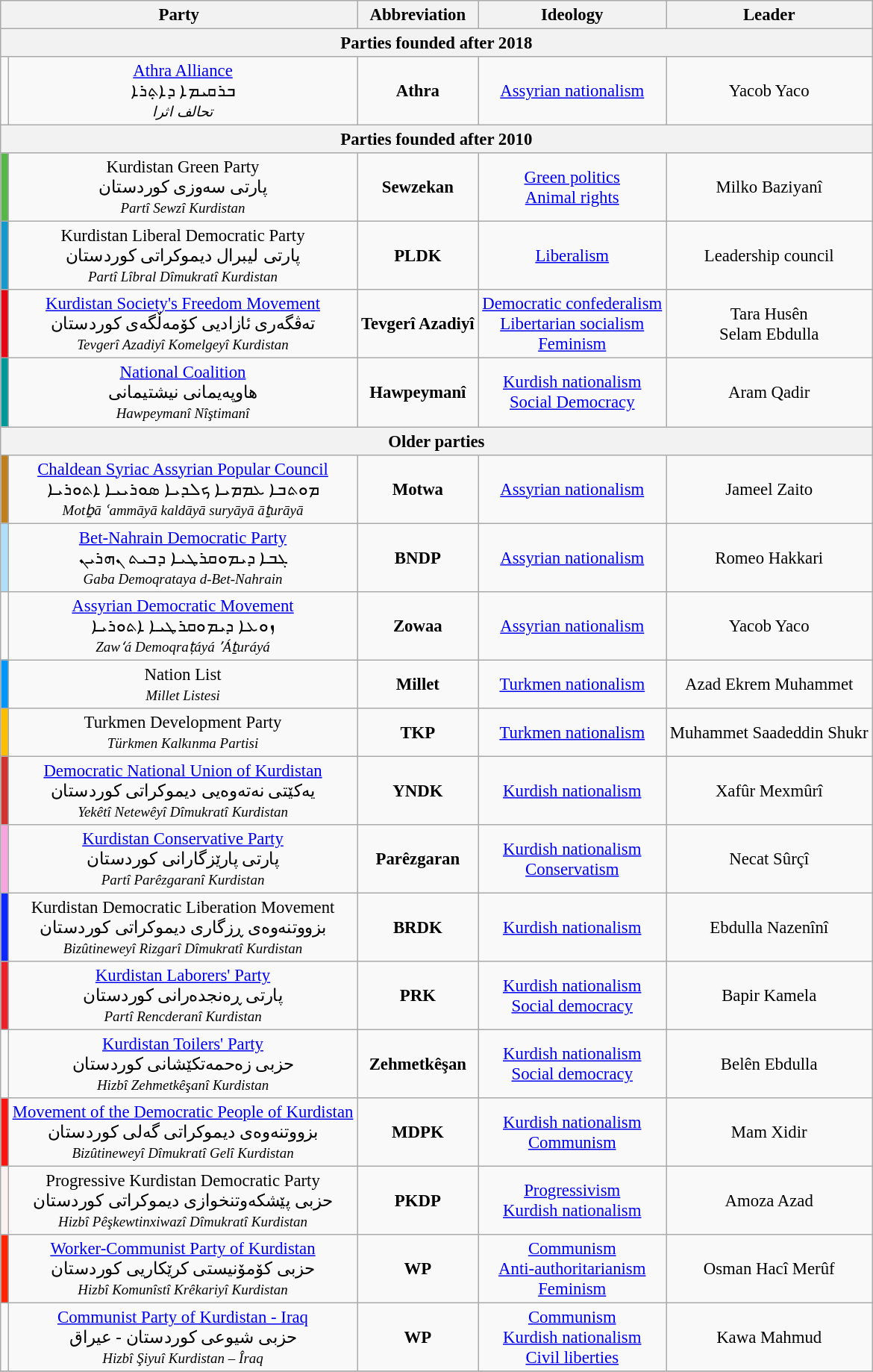<table class="wikitable" style="font-size:95%; text-align:center;">
<tr>
<th colspan=2>Party</th>
<th>Abbreviation</th>
<th>Ideology</th>
<th>Leader</th>
</tr>
<tr>
<th colspan="9">Parties founded after 2018</th>
</tr>
<tr>
<td bgcolor=></td>
<td><a href='#'>Athra Alliance</a><br><span>ܒܪܩܝܡܐ ܕܐܬܼܪܐ</span><br><small><em>تحالف اثرا</em></small> </td>
<td><strong>Athra</strong></td>
<td><a href='#'>Assyrian nationalism</a></td>
<td>Yacob Yaco</td>
</tr>
<tr>
<th colspan="9">Parties founded after 2010</th>
</tr>
<tr>
<td bgcolor=#56B748></td>
<td>Kurdistan Green Party<br><span>پارتی سەوزی کوردستان</span><br><small><em>Partî Sewzî Kurdistan</em></small></td>
<td><strong>Sewzekan</strong></td>
<td><a href='#'>Green politics</a><br><a href='#'>Animal rights</a></td>
<td>Milko Baziyanî</td>
</tr>
<tr>
<td bgcolor=#1598CC></td>
<td>Kurdistan Liberal Democratic Party<br><span>پارتی لیبرال دیموکراتی کوردستان</span><br><small><em>Partî Lîbral Dîmukratî Kurdistan</em></small></td>
<td><strong>PLDK</strong></td>
<td><a href='#'>Liberalism</a></td>
<td>Leadership council</td>
</tr>
<tr>
<td bgcolor=#E40613></td>
<td><a href='#'>Kurdistan Society's Freedom Movement</a><br><span>تەڤگەری ئازادیی کۆمەڵگەی کوردستان</span><br><small><em>Tevgerî Azadiyî Komelgeyî Kurdistan</em></small></td>
<td><strong>Tevgerî Azadiyî</strong></td>
<td><a href='#'>Democratic confederalism</a><br><a href='#'>Libertarian socialism</a><br><a href='#'>Feminism</a></td>
<td>Tara Husên<br>Selam Ebdulla</td>
</tr>
<tr>
<td bgcolor=#009999></td>
<td><a href='#'>National Coalition</a><br><span>ھاوپەیمانی نیشتیمانی</span><br><small><em>Hawpeymanî Nîştimanî</em></small></td>
<td><strong>Hawpeymanî</strong></td>
<td><a href='#'>Kurdish nationalism</a><br><a href='#'>Social Democracy</a></td>
<td>Aram Qadir</td>
</tr>
<tr>
<th colspan="9">Older parties</th>
</tr>
<tr>
<td bgcolor=#C07F1E></td>
<td><a href='#'>Chaldean Syriac Assyrian Popular Council</a><br><span>ܡܘܬܒܐ ܥܡܡܝܐ ܟܠܕܝܐ ܣܘܪܝܝܐ ܐܬܘܪܝܐ</span><br><small><em>Motḇā ʿammāyā kaldāyā suryāyā āṯurāyā</em></small></td>
<td><strong>Motwa</strong></td>
<td><a href='#'>Assyrian nationalism</a></td>
<td>Jameel Zaito</td>
</tr>
<tr>
<td bgcolor=#B0DFFA></td>
<td><a href='#'>Bet-Nahrain Democratic Party</a><br><span>ܓܒܐ ܕܝܡܘܩܪܛܝܐ ܕܒܝܬ ܢܗܪܝܢ</span><br><small><em>Gaba Demoqrataya d-Bet-Nahrain</em></small></td>
<td><strong>BNDP</strong></td>
<td><a href='#'>Assyrian nationalism</a></td>
<td>Romeo Hakkari</td>
</tr>
<tr>
<td bgcolor=></td>
<td><a href='#'>Assyrian Democratic Movement</a><br><span>ܙܘܥܐ ܕܝܡܘܩܪܛܝܐ ܐܬܘܪܝܐ</span><br><small><em>Zawʻá Demoqraṭáyá ʼÁṯuráyá</em></small></td>
<td><strong>Zowaa</strong></td>
<td><a href='#'>Assyrian nationalism</a></td>
<td>Yacob Yaco</td>
</tr>
<tr>
<td bgcolor=#0095FB></td>
<td>Nation List<br><small><em>Millet Listesi</em></small></td>
<td><strong>Millet</strong></td>
<td><a href='#'>Turkmen nationalism</a></td>
<td>Azad Ekrem Muhammet</td>
</tr>
<tr>
<td bgcolor=#FBBE03></td>
<td>Turkmen Development Party<br><small><em>Türkmen Kalkınma Partisi</em></small></td>
<td><strong>TKP</strong></td>
<td><a href='#'>Turkmen nationalism</a></td>
<td>Muhammet Saadeddin Shukr</td>
</tr>
<tr>
<td bgcolor=#D1342F></td>
<td><a href='#'>Democratic National Union of Kurdistan</a><br><span>یەکێتی نەتەوەیی دیموکراتی کوردستان</span><br><small><em>Yekêtî Netewêyî Dîmukratî Kurdistan</em></small></td>
<td><strong>YNDK</strong></td>
<td><a href='#'>Kurdish nationalism</a></td>
<td>Xafûr Mexmûrî</td>
</tr>
<tr>
<td bgcolor=#F6A5DD></td>
<td><a href='#'>Kurdistan Conservative Party</a><br><span>پارتی پارێزگارانی کوردستان</span><br><small><em>Partî Parêzgaranî Kurdistan</em></small></td>
<td><strong>Parêzgaran</strong></td>
<td><a href='#'>Kurdish nationalism</a><br><a href='#'>Conservatism</a></td>
<td>Necat Sûrçî</td>
</tr>
<tr>
<td bgcolor=#0D27FF></td>
<td>Kurdistan Democratic Liberation Movement<br><span>بزووتنەوەی ڕزگاری دیموکراتی کوردستان</span><br><small><em>Bizûtineweyî Rizgarî Dîmukratî Kurdistan</em></small></td>
<td><strong>BRDK</strong></td>
<td><a href='#'>Kurdish nationalism</a></td>
<td>Ebdulla Nazenînî</td>
</tr>
<tr>
<td bgcolor=#EB222A></td>
<td><a href='#'>Kurdistan Laborers' Party</a><br><span>پارتی ڕەنجدەرانی کوردستان</span><br><small><em>Partî Rencderanî Kurdistan</em></small></td>
<td><strong>PRK</strong></td>
<td><a href='#'>Kurdish nationalism</a><br><a href='#'>Social democracy</a></td>
<td>Bapir Kamela</td>
</tr>
<tr>
<td bgcolor=></td>
<td><a href='#'>Kurdistan Toilers' Party</a><br><span>حزبی زەحمەتکێشانی کوردستان</span><br><small><em>Hizbî Zehmetkêşanî Kurdistan</em></small></td>
<td><strong>Zehmetkêşan</strong></td>
<td><a href='#'>Kurdish nationalism</a><br><a href='#'>Social democracy</a></td>
<td>Belên Ebdulla</td>
</tr>
<tr>
<td bgcolor=#F9150F></td>
<td><a href='#'>Movement of the Democratic People of Kurdistan</a><br><span>بزووتنەوەی دیموکراتی گەلی کوردستان</span><br><small><em>Bizûtineweyî Dîmukratî Gelî Kurdistan</em></small></td>
<td><strong>MDPK</strong></td>
<td><a href='#'>Kurdish nationalism</a><br><a href='#'>Communism</a></td>
<td>Mam Xidir</td>
</tr>
<tr>
<td bgcolor=#FCF2F1></td>
<td>Progressive Kurdistan Democratic Party<br><span>حزبی پێشکەوتنخوازی دیموکراتی کوردستان</span><br><small><em>Hizbî Pêşkewtinxiwazî Dîmukratî Kurdistan</em></small></td>
<td><strong>PKDP</strong></td>
<td><a href='#'>Progressivism</a><br><a href='#'>Kurdish nationalism</a></td>
<td>Amoza Azad</td>
</tr>
<tr>
<td bgcolor=#FD2405></td>
<td><a href='#'>Worker-Communist Party of Kurdistan</a><br><span>حزبی کۆمۆنیستی کرێکاریی کوردستان</span><br><small><em>Hizbî Komunîstî Krêkariyî Kurdistan</em></small></td>
<td><strong>WP</strong></td>
<td><a href='#'>Communism</a><br><a href='#'>Anti-authoritarianism</a><br><a href='#'>Feminism</a></td>
<td>Osman Hacî Merûf</td>
</tr>
<tr>
<td bgcolor=></td>
<td><a href='#'>Communist Party of Kurdistan - Iraq</a><br><span>حزبی شیوعی كوردستان - عیراق</span><br><small><em>Hizbî Şiyuî Kurdistan – Îraq</em></small></td>
<td><strong>WP</strong></td>
<td><a href='#'>Communism</a><br><a href='#'>Kurdish nationalism</a><br><a href='#'>Civil liberties</a></td>
<td>Kawa Mahmud</td>
</tr>
<tr>
</tr>
</table>
